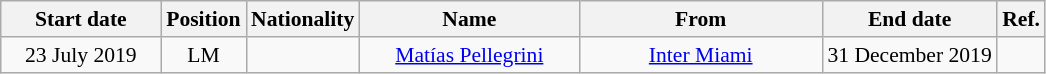<table class="wikitable" style="text-align:center; font-size:90%; ">
<tr>
<th style="background:#; color:#; width:100px;">Start date</th>
<th style="background:#; color:#; width:50px;">Position</th>
<th style="background:#; color:#; width:50px;">Nationality</th>
<th style="background:#; color:#; width:140px;">Name</th>
<th style="background:#; color:#; width:155px;">From</th>
<th style="background:#; color:#; width:110px;">End date</th>
<th style="background:#; color:#; width:25px;">Ref.</th>
</tr>
<tr>
<td>23 July 2019</td>
<td>LM</td>
<td></td>
<td><a href='#'>Matías Pellegrini</a></td>
<td> <a href='#'>Inter Miami</a></td>
<td>31 December 2019</td>
<td></td>
</tr>
</table>
